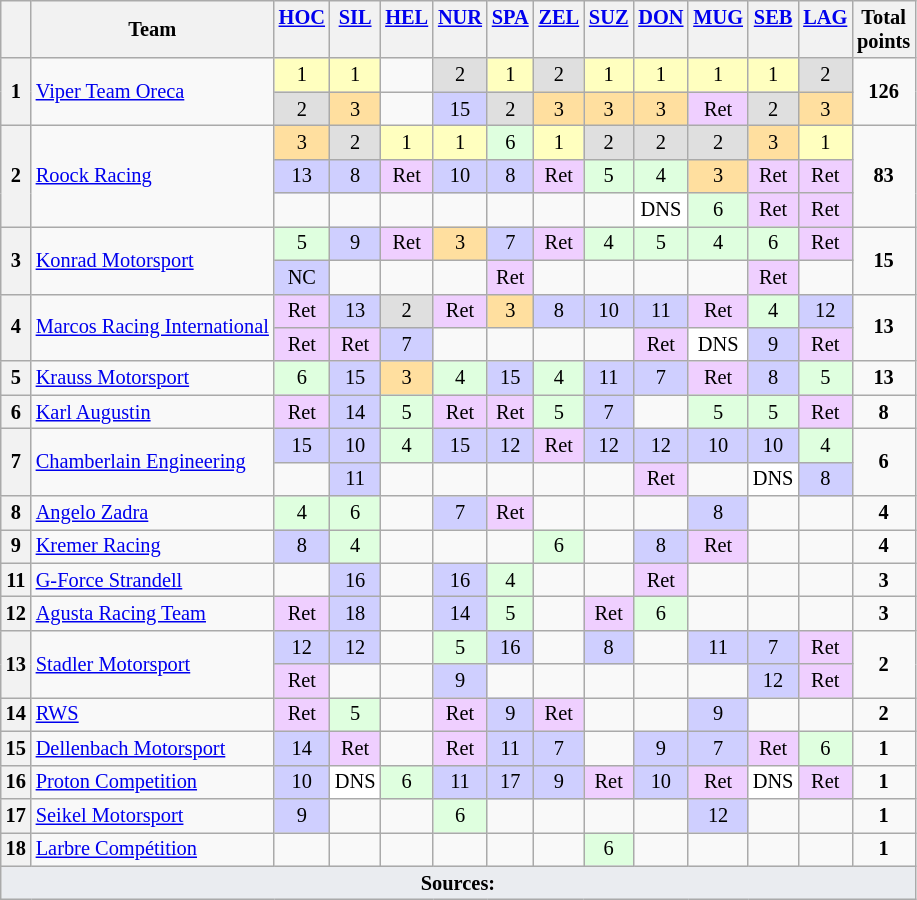<table class="wikitable" style="font-size: 85%; text-align:center;">
<tr valign="top">
<th valign=middle></th>
<th valign=middle>Team</th>
<th><a href='#'>HOC</a><br></th>
<th><a href='#'>SIL</a><br></th>
<th><a href='#'>HEL</a><br></th>
<th><a href='#'>NUR</a><br></th>
<th><a href='#'>SPA</a><br></th>
<th><a href='#'>ZEL</a><br></th>
<th><a href='#'>SUZ</a><br></th>
<th><a href='#'>DON</a><br></th>
<th><a href='#'>MUG</a><br></th>
<th><a href='#'>SEB</a><br></th>
<th><a href='#'>LAG</a><br></th>
<th valign=middle>Total<br>points</th>
</tr>
<tr>
<th rowspan=2>1</th>
<td rowspan=2 align=left> <a href='#'>Viper Team Oreca</a></td>
<td style="background:#FFFFBF;">1</td>
<td style="background:#FFFFBF;">1</td>
<td></td>
<td style="background:#DFDFDF;">2</td>
<td style="background:#FFFFBF;">1</td>
<td style="background:#DFDFDF;">2</td>
<td style="background:#FFFFBF;">1</td>
<td style="background:#FFFFBF;">1</td>
<td style="background:#FFFFBF;">1</td>
<td style="background:#FFFFBF;">1</td>
<td style="background:#DFDFDF;">2</td>
<td rowspan=2><strong>126</strong></td>
</tr>
<tr>
<td style="background:#DFDFDF;">2</td>
<td style="background:#FFDF9F;">3</td>
<td></td>
<td style="background:#CFCFFF;">15</td>
<td style="background:#DFDFDF;">2</td>
<td style="background:#FFDF9F;">3</td>
<td style="background:#FFDF9F;">3</td>
<td style="background:#FFDF9F;">3</td>
<td style="background:#efcfff;">Ret</td>
<td style="background:#DFDFDF;">2</td>
<td style="background:#FFDF9F;">3</td>
</tr>
<tr>
<th rowspan=3>2</th>
<td rowspan=3 align=left> <a href='#'>Roock Racing</a></td>
<td style="background:#FFDF9F;">3</td>
<td style="background:#DFDFDF;">2</td>
<td style="background:#FFFFBF;">1</td>
<td style="background:#FFFFBF;">1</td>
<td style="background:#DFFFDF;">6</td>
<td style="background:#FFFFBF;">1</td>
<td style="background:#DFDFDF;">2</td>
<td style="background:#DFDFDF;">2</td>
<td style="background:#DFDFDF;">2</td>
<td style="background:#FFDF9F;">3</td>
<td style="background:#FFFFBF;">1</td>
<td rowspan=3><strong>83</strong></td>
</tr>
<tr>
<td style="background:#CFCFFF;">13</td>
<td style="background:#CFCFFF;">8</td>
<td style="background:#efcfff;">Ret</td>
<td style="background:#CFCFFF;">10</td>
<td style="background:#CFCFFF;">8</td>
<td style="background:#efcfff;">Ret</td>
<td style="background:#DFFFDF;">5</td>
<td style="background:#DFFFDF;">4</td>
<td style="background:#FFDF9F;">3</td>
<td style="background:#efcfff;">Ret</td>
<td style="background:#efcfff;">Ret</td>
</tr>
<tr>
<td></td>
<td></td>
<td></td>
<td></td>
<td></td>
<td></td>
<td></td>
<td style="background:#FFFFFF;">DNS</td>
<td style="background:#DFFFDF;">6</td>
<td style="background:#efcfff;">Ret</td>
<td style="background:#efcfff;">Ret</td>
</tr>
<tr>
<th rowspan=2>3</th>
<td rowspan=2 align=left> <a href='#'>Konrad Motorsport</a></td>
<td style="background:#DFFFDF;">5</td>
<td style="background:#CFCFFF;">9</td>
<td style="background:#efcfff;">Ret</td>
<td style="background:#FFDF9F;">3</td>
<td style="background:#CFCFFF;">7</td>
<td style="background:#efcfff;">Ret</td>
<td style="background:#DFFFDF;">4</td>
<td style="background:#DFFFDF;">5</td>
<td style="background:#DFFFDF;">4</td>
<td style="background:#DFFFDF;">6</td>
<td style="background:#efcfff;">Ret</td>
<td rowspan=2><strong>15</strong></td>
</tr>
<tr>
<td style="background:#CFCFFF;">NC</td>
<td></td>
<td></td>
<td></td>
<td style="background:#efcfff;">Ret</td>
<td></td>
<td></td>
<td></td>
<td></td>
<td style="background:#efcfff;">Ret</td>
<td></td>
</tr>
<tr>
<th rowspan=2>4</th>
<td rowspan=2 align=left> <a href='#'>Marcos Racing International</a></td>
<td style="background:#efcfff;">Ret</td>
<td style="background:#CFCFFF;">13</td>
<td style="background:#DFDFDF;">2</td>
<td style="background:#efcfff;">Ret</td>
<td style="background:#FFDF9F;">3</td>
<td style="background:#CFCFFF;">8</td>
<td style="background:#CFCFFF;">10</td>
<td style="background:#CFCFFF;">11</td>
<td style="background:#efcfff;">Ret</td>
<td style="background:#DFFFDF;">4</td>
<td style="background:#CFCFFF;">12</td>
<td rowspan=2><strong>13</strong></td>
</tr>
<tr>
<td style="background:#efcfff;">Ret</td>
<td style="background:#efcfff;">Ret</td>
<td style="background:#CFCFFF;">7</td>
<td></td>
<td></td>
<td></td>
<td></td>
<td style="background:#efcfff;">Ret</td>
<td style="background:#FFFFFF;">DNS</td>
<td style="background:#CFCFFF;">9</td>
<td style="background:#efcfff;">Ret</td>
</tr>
<tr>
<th>5</th>
<td align=left> <a href='#'>Krauss Motorsport</a></td>
<td style="background:#DFFFDF;">6</td>
<td style="background:#CFCFFF;">15</td>
<td style="background:#FFDF9F;">3</td>
<td style="background:#DFFFDF;">4</td>
<td style="background:#CFCFFF;">15</td>
<td style="background:#DFFFDF;">4</td>
<td style="background:#CFCFFF;">11</td>
<td style="background:#CFCFFF;">7</td>
<td style="background:#efcfff;">Ret</td>
<td style="background:#CFCFFF;">8</td>
<td style="background:#DFFFDF;">5</td>
<td><strong>13</strong></td>
</tr>
<tr>
<th>6</th>
<td align=left> <a href='#'>Karl Augustin</a></td>
<td style="background:#efcfff;">Ret</td>
<td style="background:#CFCFFF;">14</td>
<td style="background:#DFFFDF;">5</td>
<td style="background:#efcfff;">Ret</td>
<td style="background:#efcfff;">Ret</td>
<td style="background:#DFFFDF;">5</td>
<td style="background:#CFCFFF;">7</td>
<td></td>
<td style="background:#DFFFDF;">5</td>
<td style="background:#DFFFDF;">5</td>
<td style="background:#efcfff;">Ret</td>
<td><strong>8</strong></td>
</tr>
<tr>
<th rowspan=2>7</th>
<td rowspan=2 align=left> <a href='#'>Chamberlain Engineering</a></td>
<td style="background:#CFCFFF;">15</td>
<td style="background:#CFCFFF;">10</td>
<td style="background:#DFFFDF;">4</td>
<td style="background:#CFCFFF;">15</td>
<td style="background:#CFCFFF;">12</td>
<td style="background:#efcfff;">Ret</td>
<td style="background:#CFCFFF;">12</td>
<td style="background:#CFCFFF;">12</td>
<td style="background:#CFCFFF;">10</td>
<td style="background:#CFCFFF;">10</td>
<td style="background:#DFFFDF;">4</td>
<td rowspan=2><strong>6</strong></td>
</tr>
<tr>
<td></td>
<td style="background:#CFCFFF;">11</td>
<td></td>
<td></td>
<td></td>
<td></td>
<td></td>
<td style="background:#efcfff;">Ret</td>
<td></td>
<td style="background:#FFFFFF;">DNS</td>
<td style="background:#CFCFFF;">8</td>
</tr>
<tr>
<th>8</th>
<td align=left> <a href='#'>Angelo Zadra</a></td>
<td style="background:#DFFFDF;">4</td>
<td style="background:#DFFFDF;">6</td>
<td></td>
<td style="background:#CFCFFF;">7</td>
<td style="background:#efcfff;">Ret</td>
<td></td>
<td></td>
<td></td>
<td style="background:#CFCFFF;">8</td>
<td></td>
<td></td>
<td align=center><strong>4</strong></td>
</tr>
<tr>
<th>9</th>
<td align=left> <a href='#'>Kremer Racing</a></td>
<td style="background:#CFCFFF;">8</td>
<td style="background:#DFFFDF;">4</td>
<td></td>
<td></td>
<td></td>
<td style="background:#DFFFDF;">6</td>
<td></td>
<td style="background:#CFCFFF;">8</td>
<td style="background:#efcfff;">Ret</td>
<td></td>
<td></td>
<td><strong>4</strong></td>
</tr>
<tr>
<th>11</th>
<td align=left> <a href='#'>G-Force Strandell</a></td>
<td></td>
<td style="background:#CFCFFF;">16</td>
<td></td>
<td style="background:#CFCFFF;">16</td>
<td style="background:#DFFFDF;">4</td>
<td></td>
<td></td>
<td style="background:#efcfff;">Ret</td>
<td></td>
<td></td>
<td></td>
<td><strong>3</strong></td>
</tr>
<tr>
<th>12</th>
<td align=left> <a href='#'>Agusta Racing Team</a></td>
<td style="background:#efcfff;">Ret</td>
<td style="background:#CFCFFF;">18</td>
<td></td>
<td style="background:#CFCFFF;">14</td>
<td style="background:#DFFFDF;">5</td>
<td></td>
<td style="background:#efcfff;">Ret</td>
<td style="background:#DFFFDF;">6</td>
<td></td>
<td></td>
<td></td>
<td><strong>3</strong></td>
</tr>
<tr>
<th rowspan=2>13</th>
<td rowspan=2 align=left> <a href='#'>Stadler Motorsport</a></td>
<td style="background:#CFCFFF;">12</td>
<td style="background:#CFCFFF;">12</td>
<td></td>
<td style="background:#DFFFDF;">5</td>
<td style="background:#CFCFFF;">16</td>
<td></td>
<td style="background:#CFCFFF;">8</td>
<td></td>
<td style="background:#CFCFFF;">11</td>
<td style="background:#CFCFFF;">7</td>
<td style="background:#efcfff;">Ret</td>
<td rowspan=2><strong>2</strong></td>
</tr>
<tr>
<td style="background:#efcfff;">Ret</td>
<td></td>
<td></td>
<td style="background:#CFCFFF;">9</td>
<td></td>
<td></td>
<td></td>
<td></td>
<td></td>
<td style="background:#CFCFFF;">12</td>
<td style="background:#efcfff;">Ret</td>
</tr>
<tr>
<th>14</th>
<td align=left> <a href='#'>RWS</a></td>
<td style="background:#efcfff;">Ret</td>
<td style="background:#DFFFDF;">5</td>
<td></td>
<td style="background:#efcfff;">Ret</td>
<td style="background:#CFCFFF;">9</td>
<td style="background:#efcfff;">Ret</td>
<td></td>
<td></td>
<td style="background:#CFCFFF;">9</td>
<td></td>
<td></td>
<td><strong>2</strong></td>
</tr>
<tr>
<th>15</th>
<td align=left> <a href='#'>Dellenbach Motorsport</a></td>
<td style="background:#CFCFFF;">14</td>
<td style="background:#efcfff;">Ret</td>
<td></td>
<td style="background:#efcfff;">Ret</td>
<td style="background:#CFCFFF;">11</td>
<td style="background:#CFCFFF;">7</td>
<td></td>
<td style="background:#CFCFFF;">9</td>
<td style="background:#CFCFFF;">7</td>
<td style="background:#efcfff;">Ret</td>
<td style="background:#DFFFDF;">6</td>
<td><strong>1</strong></td>
</tr>
<tr>
<th>16</th>
<td align=left> <a href='#'>Proton Competition</a></td>
<td style="background:#CFCFFF;">10</td>
<td style="background:#FFFFFF;">DNS</td>
<td style="background:#DFFFDF;">6</td>
<td style="background:#CFCFFF;">11</td>
<td style="background:#CFCFFF;">17</td>
<td style="background:#CFCFFF;">9</td>
<td style="background:#efcfff;">Ret</td>
<td style="background:#CFCFFF;">10</td>
<td style="background:#efcfff;">Ret</td>
<td style="background:#FFFFFF;">DNS</td>
<td style="background:#efcfff;">Ret</td>
<td align=center><strong>1</strong></td>
</tr>
<tr>
<th>17</th>
<td align=left> <a href='#'>Seikel Motorsport</a></td>
<td style="background:#CFCFFF;">9</td>
<td></td>
<td></td>
<td style="background:#DFFFDF;">6</td>
<td></td>
<td></td>
<td></td>
<td></td>
<td style="background:#CFCFFF;">12</td>
<td></td>
<td></td>
<td><strong>1</strong></td>
</tr>
<tr>
<th>18</th>
<td align=left> <a href='#'>Larbre Compétition</a></td>
<td></td>
<td></td>
<td></td>
<td></td>
<td></td>
<td></td>
<td style="background:#DFFFDF;">6</td>
<td></td>
<td></td>
<td></td>
<td></td>
<td><strong>1</strong></td>
</tr>
<tr class="sortbottom">
<td colspan="15" style="background-color:#EAECF0;text-align:center"><strong>Sources:</strong></td>
</tr>
</table>
